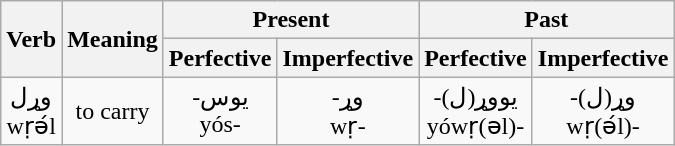<table class="wikitable" style="text-align: center">
<tr>
<th rowspan="2">Verb</th>
<th rowspan="2">Meaning</th>
<th colspan="2">Present</th>
<th colspan="2">Past</th>
</tr>
<tr>
<th>Perfective</th>
<th>Imperfective</th>
<th>Perfective</th>
<th>Imperfective</th>
</tr>
<tr>
<td>وړل<br>wṛә́l</td>
<td>to carry</td>
<td>-یوس<br>yós-</td>
<td>-وړ<br>wṛ-</td>
<td>-(یووړ(ل <br>yówṛ(әl)-</td>
<td>-(وړ(ل <br>wṛ(ә́l)-</td>
</tr>
</table>
